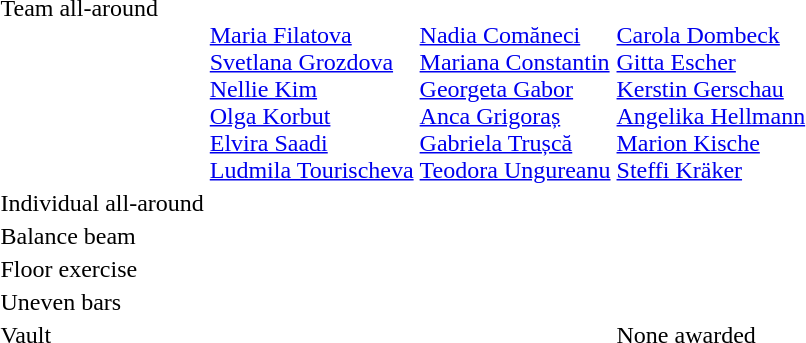<table>
<tr valign="top">
<td>Team all-around<br></td>
<td><br><a href='#'>Maria Filatova</a><br><a href='#'>Svetlana Grozdova</a><br><a href='#'>Nellie Kim</a><br><a href='#'>Olga Korbut</a><br><a href='#'>Elvira Saadi</a><br><a href='#'>Ludmila Tourischeva</a></td>
<td><br><a href='#'>Nadia Comăneci</a><br><a href='#'>Mariana Constantin</a><br><a href='#'>Georgeta Gabor</a><br><a href='#'>Anca Grigoraș</a><br><a href='#'>Gabriela Trușcă</a><br><a href='#'>Teodora Ungureanu</a></td>
<td><br><a href='#'>Carola Dombeck</a><br><a href='#'>Gitta Escher</a><br><a href='#'>Kerstin Gerschau</a><br><a href='#'>Angelika Hellmann</a><br><a href='#'>Marion Kische</a><br><a href='#'>Steffi Kräker</a></td>
</tr>
<tr valign="top">
<td>Individual all-around<br></td>
<td></td>
<td></td>
<td></td>
</tr>
<tr>
<td>Balance beam<br></td>
<td></td>
<td></td>
<td></td>
</tr>
<tr>
<td>Floor exercise<br></td>
<td></td>
<td></td>
<td></td>
</tr>
<tr valign="top">
<td>Uneven bars<br></td>
<td></td>
<td></td>
<td></td>
</tr>
<tr valign="top">
<td>Vault<br></td>
<td></td>
<td> <br></td>
<td>None awarded</td>
</tr>
</table>
